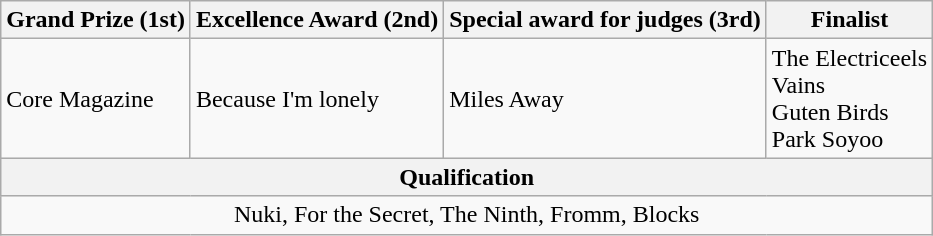<table class="wikitable">
<tr>
<th scope="col">Grand Prize (1st)</th>
<th scope="col">Excellence Award (2nd)</th>
<th scope="col">Special award for judges (3rd)</th>
<th scope="col">Finalist</th>
</tr>
<tr>
<td scope="row">Core Magazine</td>
<td scope="row">Because I'm lonely</td>
<td scope="row">Miles Away</td>
<td scope="row">The Electriceels<br>Vains<br>Guten Birds<br>Park Soyoo</td>
</tr>
<tr>
<th colspan="4" align="center">Qualification</th>
</tr>
<tr>
<td colspan="4" align="center">Nuki, For the Secret, The Ninth, Fromm, Blocks</td>
</tr>
</table>
